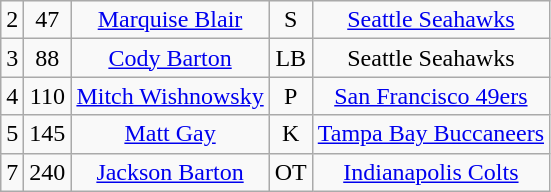<table class="wikitable" style="text-align:center">
<tr>
<td>2</td>
<td>47</td>
<td><a href='#'>Marquise Blair</a></td>
<td>S</td>
<td><a href='#'>Seattle Seahawks</a></td>
</tr>
<tr>
<td>3</td>
<td>88</td>
<td><a href='#'>Cody Barton</a></td>
<td>LB</td>
<td>Seattle Seahawks</td>
</tr>
<tr>
<td>4</td>
<td>110</td>
<td><a href='#'>Mitch Wishnowsky</a></td>
<td>P</td>
<td><a href='#'>San Francisco 49ers</a></td>
</tr>
<tr>
<td>5</td>
<td>145</td>
<td><a href='#'>Matt Gay</a></td>
<td>K</td>
<td><a href='#'>Tampa Bay Buccaneers</a></td>
</tr>
<tr>
<td>7</td>
<td>240</td>
<td><a href='#'>Jackson Barton</a></td>
<td>OT</td>
<td><a href='#'>Indianapolis Colts</a></td>
</tr>
</table>
